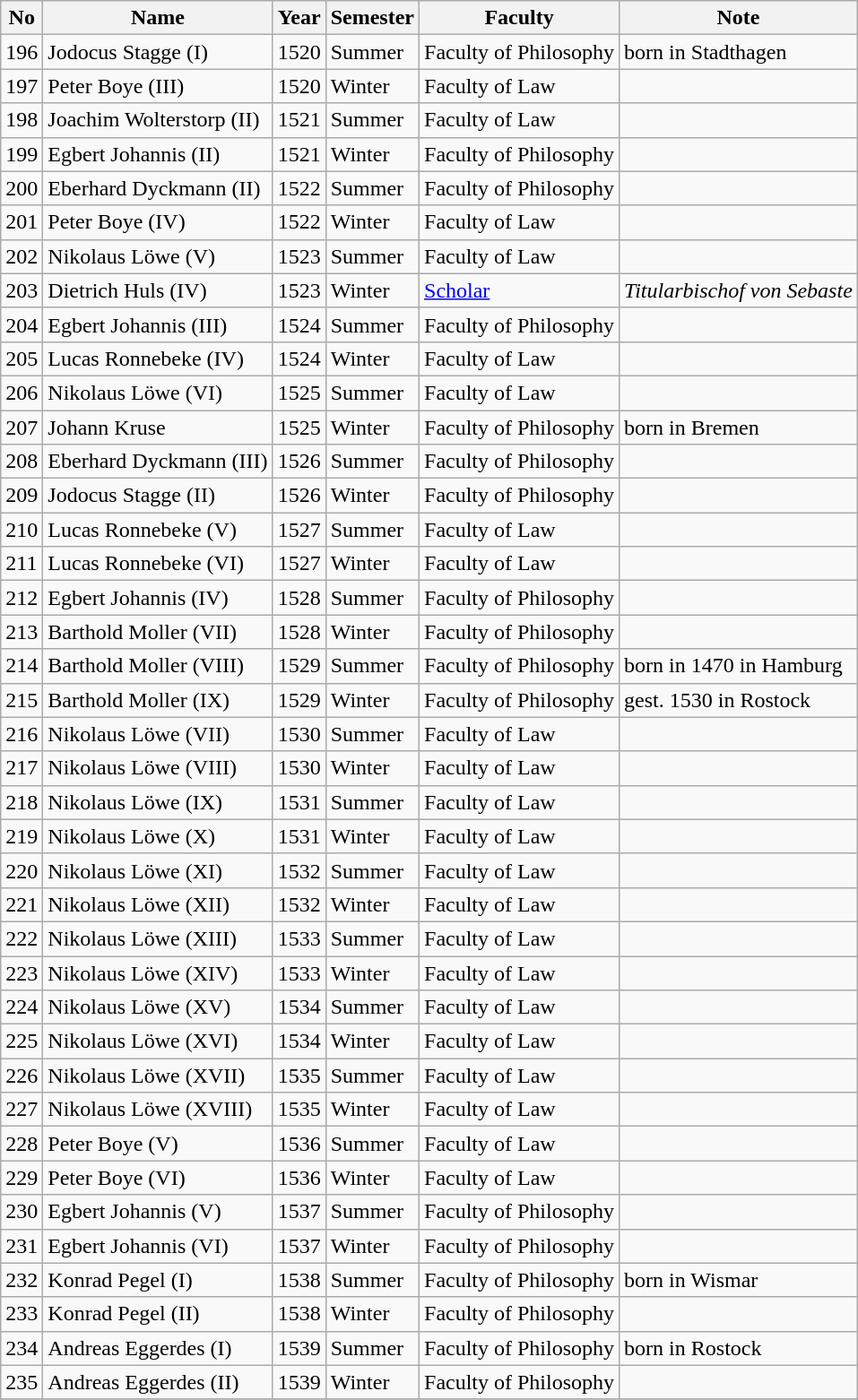<table class="wikitable">
<tr>
<th bgcolor="silver">No</th>
<th bgcolor="silver">Name</th>
<th bgcolor="silver">Year</th>
<th bgcolor="silver">Semester</th>
<th bgcolor="silver">Faculty</th>
<th bgcolor="silver">Note</th>
</tr>
<tr>
<td>196</td>
<td>Jodocus Stagge (I)</td>
<td>1520</td>
<td>Summer</td>
<td>Faculty of Philosophy</td>
<td>born in Stadthagen</td>
</tr>
<tr>
<td>197</td>
<td>Peter Boye (III)</td>
<td>1520</td>
<td>Winter</td>
<td>Faculty of Law</td>
<td></td>
</tr>
<tr>
<td>198</td>
<td>Joachim Wolterstorp (II)</td>
<td>1521</td>
<td>Summer</td>
<td>Faculty of Law</td>
<td></td>
</tr>
<tr>
<td>199</td>
<td>Egbert Johannis (II)</td>
<td>1521</td>
<td>Winter</td>
<td>Faculty of Philosophy</td>
<td></td>
</tr>
<tr>
<td>200</td>
<td>Eberhard Dyckmann (II)</td>
<td>1522</td>
<td>Summer</td>
<td>Faculty of Philosophy</td>
<td></td>
</tr>
<tr>
<td>201</td>
<td>Peter Boye (IV)</td>
<td>1522</td>
<td>Winter</td>
<td>Faculty of Law</td>
<td></td>
</tr>
<tr>
<td>202</td>
<td>Nikolaus Löwe (V)</td>
<td>1523</td>
<td>Summer</td>
<td>Faculty of Law</td>
<td></td>
</tr>
<tr>
<td>203</td>
<td>Dietrich Huls (IV)</td>
<td>1523</td>
<td>Winter</td>
<td><a href='#'>Scholar</a></td>
<td><em>Titularbischof von Sebaste</em></td>
</tr>
<tr>
<td>204</td>
<td>Egbert Johannis (III)</td>
<td>1524</td>
<td>Summer</td>
<td>Faculty of Philosophy</td>
<td></td>
</tr>
<tr>
<td>205</td>
<td>Lucas Ronnebeke (IV)</td>
<td>1524</td>
<td>Winter</td>
<td>Faculty of Law</td>
<td></td>
</tr>
<tr>
<td>206</td>
<td>Nikolaus Löwe (VI)</td>
<td>1525</td>
<td>Summer</td>
<td>Faculty of Law</td>
<td></td>
</tr>
<tr>
<td>207</td>
<td>Johann Kruse</td>
<td>1525</td>
<td>Winter</td>
<td>Faculty of Philosophy</td>
<td>born in Bremen</td>
</tr>
<tr>
<td>208</td>
<td>Eberhard Dyckmann (III)</td>
<td>1526</td>
<td>Summer</td>
<td>Faculty of Philosophy</td>
<td></td>
</tr>
<tr>
<td>209</td>
<td>Jodocus Stagge (II)</td>
<td>1526</td>
<td>Winter</td>
<td>Faculty of Philosophy</td>
<td></td>
</tr>
<tr>
<td>210</td>
<td>Lucas Ronnebeke (V)</td>
<td>1527</td>
<td>Summer</td>
<td>Faculty of Law</td>
<td></td>
</tr>
<tr>
<td>211</td>
<td>Lucas Ronnebeke (VI)</td>
<td>1527</td>
<td>Winter</td>
<td>Faculty of Law</td>
<td></td>
</tr>
<tr>
<td>212</td>
<td>Egbert Johannis (IV)</td>
<td>1528</td>
<td>Summer</td>
<td>Faculty of Philosophy</td>
<td></td>
</tr>
<tr>
<td>213</td>
<td>Barthold Moller (VII)</td>
<td>1528</td>
<td>Winter</td>
<td>Faculty of Philosophy</td>
<td></td>
</tr>
<tr>
<td>214</td>
<td>Barthold Moller (VIII)</td>
<td>1529</td>
<td>Summer</td>
<td>Faculty of Philosophy</td>
<td>born in 1470 in Hamburg</td>
</tr>
<tr>
<td>215</td>
<td>Barthold Moller (IX)</td>
<td>1529</td>
<td>Winter</td>
<td>Faculty of Philosophy</td>
<td>gest. 1530 in Rostock</td>
</tr>
<tr>
<td>216</td>
<td>Nikolaus Löwe (VII)</td>
<td>1530</td>
<td>Summer</td>
<td>Faculty of Law</td>
<td></td>
</tr>
<tr>
<td>217</td>
<td>Nikolaus Löwe (VIII)</td>
<td>1530</td>
<td>Winter</td>
<td>Faculty of Law</td>
<td></td>
</tr>
<tr>
<td>218</td>
<td>Nikolaus Löwe (IX)</td>
<td>1531</td>
<td>Summer</td>
<td>Faculty of Law</td>
<td></td>
</tr>
<tr>
<td>219</td>
<td>Nikolaus Löwe (X)</td>
<td>1531</td>
<td>Winter</td>
<td>Faculty of Law</td>
<td></td>
</tr>
<tr>
<td>220</td>
<td>Nikolaus Löwe (XI)</td>
<td>1532</td>
<td>Summer</td>
<td>Faculty of Law</td>
<td></td>
</tr>
<tr>
<td>221</td>
<td>Nikolaus Löwe (XII)</td>
<td>1532</td>
<td>Winter</td>
<td>Faculty of Law</td>
<td></td>
</tr>
<tr>
<td>222</td>
<td>Nikolaus Löwe (XIII)</td>
<td>1533</td>
<td>Summer</td>
<td>Faculty of Law</td>
<td></td>
</tr>
<tr>
<td>223</td>
<td>Nikolaus Löwe (XIV)</td>
<td>1533</td>
<td>Winter</td>
<td>Faculty of Law</td>
<td></td>
</tr>
<tr>
<td>224</td>
<td>Nikolaus Löwe (XV)</td>
<td>1534</td>
<td>Summer</td>
<td>Faculty of Law</td>
<td></td>
</tr>
<tr>
<td>225</td>
<td>Nikolaus Löwe (XVI)</td>
<td>1534</td>
<td>Winter</td>
<td>Faculty of Law</td>
<td></td>
</tr>
<tr>
<td>226</td>
<td>Nikolaus Löwe (XVII)</td>
<td>1535</td>
<td>Summer</td>
<td>Faculty of Law</td>
<td></td>
</tr>
<tr>
<td>227</td>
<td>Nikolaus Löwe (XVIII)</td>
<td>1535</td>
<td>Winter</td>
<td>Faculty of Law</td>
<td></td>
</tr>
<tr>
<td>228</td>
<td>Peter Boye (V)</td>
<td>1536</td>
<td>Summer</td>
<td>Faculty of Law</td>
<td></td>
</tr>
<tr>
<td>229</td>
<td>Peter Boye (VI)</td>
<td>1536</td>
<td>Winter</td>
<td>Faculty of Law</td>
<td></td>
</tr>
<tr>
<td>230</td>
<td>Egbert Johannis (V)</td>
<td>1537</td>
<td>Summer</td>
<td>Faculty of Philosophy</td>
<td></td>
</tr>
<tr>
<td>231</td>
<td>Egbert Johannis (VI)</td>
<td>1537</td>
<td>Winter</td>
<td>Faculty of Philosophy</td>
<td></td>
</tr>
<tr>
<td>232</td>
<td>Konrad Pegel (I)</td>
<td>1538</td>
<td>Summer</td>
<td>Faculty of Philosophy</td>
<td>born in Wismar</td>
</tr>
<tr>
<td>233</td>
<td>Konrad Pegel (II)</td>
<td>1538</td>
<td>Winter</td>
<td>Faculty of Philosophy</td>
<td></td>
</tr>
<tr>
<td>234</td>
<td>Andreas Eggerdes (I)</td>
<td>1539</td>
<td>Summer</td>
<td>Faculty of Philosophy</td>
<td>born in Rostock</td>
</tr>
<tr>
<td>235</td>
<td>Andreas Eggerdes (II)</td>
<td>1539</td>
<td>Winter</td>
<td>Faculty of Philosophy</td>
<td></td>
</tr>
<tr>
</tr>
</table>
